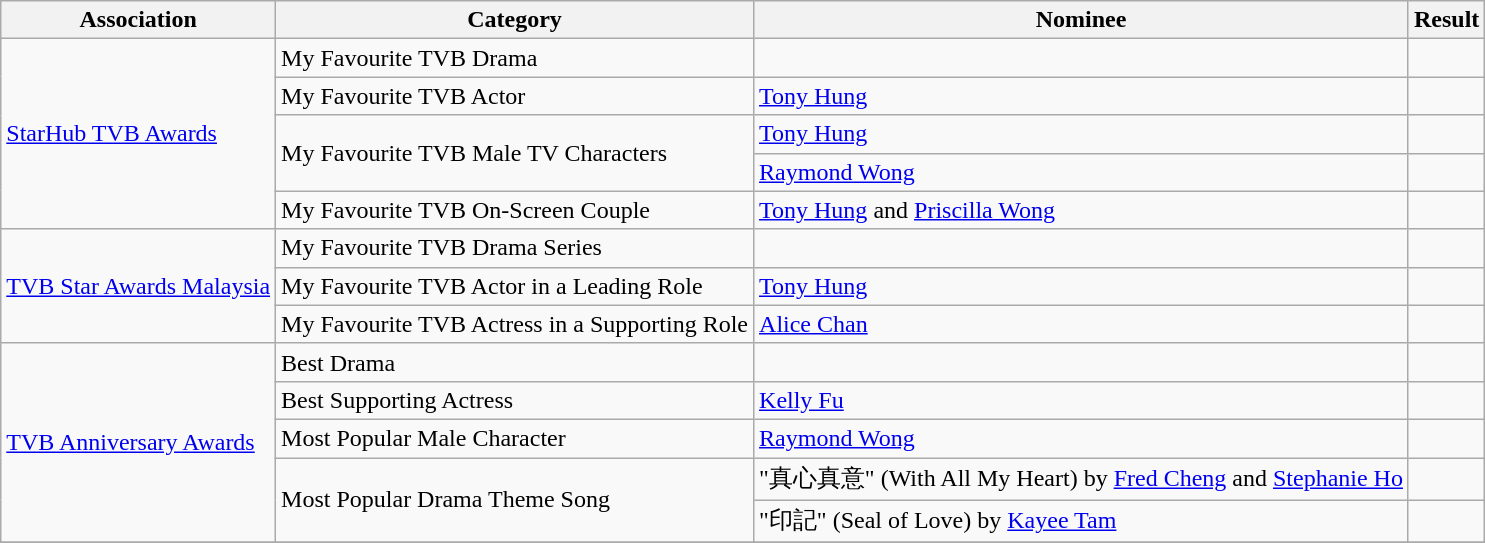<table class="wikitable sortable">
<tr>
<th>Association</th>
<th>Category</th>
<th>Nominee</th>
<th>Result</th>
</tr>
<tr>
<td rowspan=5><a href='#'>StarHub TVB Awards</a></td>
<td>My Favourite TVB Drama</td>
<td></td>
<td></td>
</tr>
<tr>
<td>My Favourite TVB Actor</td>
<td><a href='#'>Tony Hung</a></td>
<td></td>
</tr>
<tr>
<td rowspan=2>My Favourite TVB Male TV Characters</td>
<td><a href='#'>Tony Hung</a></td>
<td></td>
</tr>
<tr>
<td><a href='#'>Raymond Wong</a></td>
<td></td>
</tr>
<tr>
<td>My Favourite TVB On-Screen Couple</td>
<td><a href='#'>Tony Hung</a> and <a href='#'>Priscilla Wong</a></td>
<td></td>
</tr>
<tr>
<td rowspan=3><a href='#'>TVB Star Awards Malaysia</a></td>
<td>My Favourite TVB Drama Series</td>
<td></td>
<td></td>
</tr>
<tr>
<td>My Favourite TVB Actor in a Leading Role</td>
<td><a href='#'>Tony Hung</a></td>
<td></td>
</tr>
<tr>
<td>My Favourite TVB Actress in a Supporting Role</td>
<td><a href='#'>Alice Chan</a></td>
<td></td>
</tr>
<tr>
<td rowspan=5><a href='#'>TVB Anniversary Awards</a></td>
<td>Best Drama</td>
<td></td>
<td></td>
</tr>
<tr>
<td>Best Supporting Actress</td>
<td><a href='#'>Kelly Fu</a></td>
<td></td>
</tr>
<tr>
<td>Most Popular Male Character</td>
<td><a href='#'>Raymond Wong</a></td>
<td></td>
</tr>
<tr>
<td rowspan=2>Most Popular Drama Theme Song</td>
<td>"真心真意" (With All My Heart) by <a href='#'>Fred Cheng</a> and <a href='#'>Stephanie Ho</a></td>
<td></td>
</tr>
<tr>
<td>"印記" (Seal of Love) by <a href='#'>Kayee Tam</a></td>
<td></td>
</tr>
<tr>
</tr>
</table>
